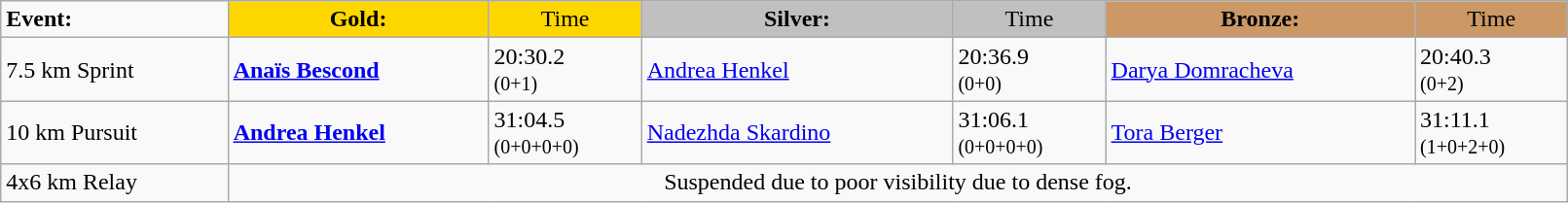<table class="wikitable" width=85%>
<tr>
<td><strong>Event:</strong></td>
<td style="text-align:center;background-color:gold;"><strong>Gold:</strong></td>
<td style="text-align:center;background-color:gold;">Time</td>
<td style="text-align:center;background-color:silver;"><strong>Silver:</strong></td>
<td style="text-align:center;background-color:silver;">Time</td>
<td style="text-align:center;background-color:#CC9966;"><strong>Bronze:</strong></td>
<td style="text-align:center;background-color:#CC9966;">Time</td>
</tr>
<tr>
<td>7.5 km Sprint<br></td>
<td><strong><a href='#'>Anaïs Bescond</a></strong><br><small></small></td>
<td>20:30.2<br><small>(0+1)</small></td>
<td><a href='#'>Andrea Henkel</a><br><small></small></td>
<td>20:36.9<br><small>(0+0)</small></td>
<td><a href='#'>Darya Domracheva</a><br><small></small></td>
<td>20:40.3<br><small>(0+2)</small></td>
</tr>
<tr>
<td>10 km Pursuit<br></td>
<td><strong><a href='#'>Andrea Henkel</a></strong><br><small></small></td>
<td>31:04.5<br><small>(0+0+0+0)</small></td>
<td><a href='#'>Nadezhda Skardino</a><br><small></small></td>
<td>31:06.1<br><small>(0+0+0+0)</small></td>
<td><a href='#'>Tora Berger</a><br><small></small></td>
<td>31:11.1<br><small>(1+0+2+0)</small></td>
</tr>
<tr>
<td>4x6 km Relay<br></td>
<td colspan=6 align=center>Suspended due to poor visibility due to dense fog.</td>
</tr>
</table>
